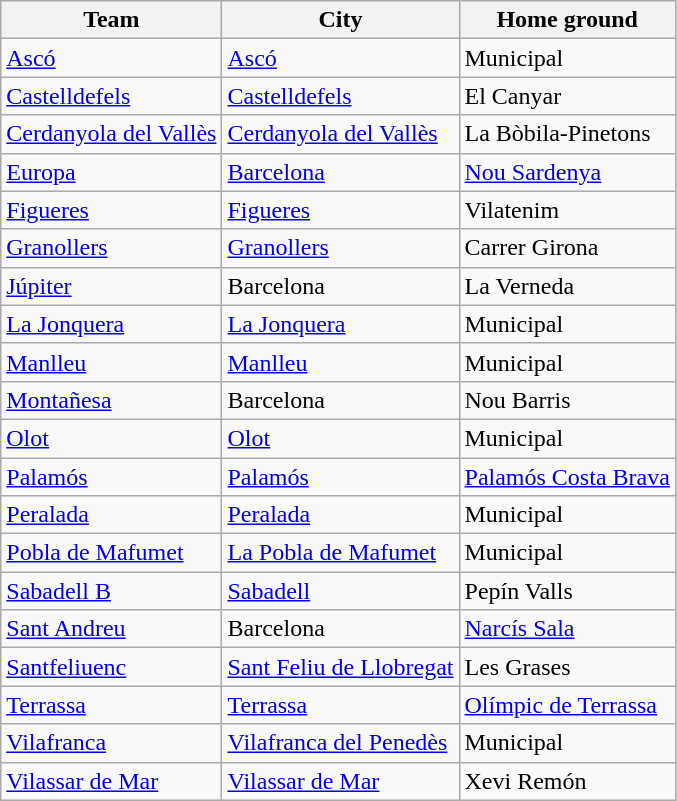<table class="wikitable sortable">
<tr>
<th>Team</th>
<th>City</th>
<th>Home ground</th>
</tr>
<tr>
<td><a href='#'>Ascó</a></td>
<td><a href='#'>Ascó</a></td>
<td>Municipal</td>
</tr>
<tr>
<td><a href='#'>Castelldefels</a></td>
<td><a href='#'>Castelldefels</a></td>
<td>El Canyar</td>
</tr>
<tr>
<td><a href='#'>Cerdanyola del Vallès</a></td>
<td><a href='#'>Cerdanyola del Vallès</a></td>
<td>La Bòbila-Pinetons</td>
</tr>
<tr>
<td><a href='#'>Europa</a></td>
<td><a href='#'>Barcelona</a></td>
<td><a href='#'>Nou Sardenya</a></td>
</tr>
<tr>
<td><a href='#'>Figueres</a></td>
<td><a href='#'>Figueres</a></td>
<td>Vilatenim</td>
</tr>
<tr>
<td><a href='#'>Granollers</a></td>
<td><a href='#'>Granollers</a></td>
<td>Carrer Girona</td>
</tr>
<tr>
<td><a href='#'>Júpiter</a></td>
<td>Barcelona</td>
<td>La Verneda</td>
</tr>
<tr>
<td><a href='#'>La Jonquera</a></td>
<td><a href='#'>La Jonquera</a></td>
<td>Municipal</td>
</tr>
<tr>
<td><a href='#'>Manlleu</a></td>
<td><a href='#'>Manlleu</a></td>
<td>Municipal</td>
</tr>
<tr>
<td><a href='#'>Montañesa</a></td>
<td>Barcelona</td>
<td>Nou Barris</td>
</tr>
<tr>
<td><a href='#'>Olot</a></td>
<td><a href='#'>Olot</a></td>
<td>Municipal</td>
</tr>
<tr>
<td><a href='#'>Palamós</a></td>
<td><a href='#'>Palamós</a></td>
<td><a href='#'>Palamós Costa Brava</a></td>
</tr>
<tr>
<td><a href='#'>Peralada</a></td>
<td><a href='#'>Peralada</a></td>
<td>Municipal</td>
</tr>
<tr>
<td><a href='#'>Pobla de Mafumet</a></td>
<td><a href='#'>La Pobla de Mafumet</a></td>
<td>Municipal</td>
</tr>
<tr>
<td><a href='#'>Sabadell B</a></td>
<td><a href='#'>Sabadell</a></td>
<td>Pepín Valls</td>
</tr>
<tr>
<td><a href='#'>Sant Andreu</a></td>
<td>Barcelona</td>
<td><a href='#'>Narcís Sala</a></td>
</tr>
<tr>
<td><a href='#'>Santfeliuenc</a></td>
<td><a href='#'>Sant Feliu de Llobregat</a></td>
<td>Les Grases</td>
</tr>
<tr>
<td><a href='#'>Terrassa</a></td>
<td><a href='#'>Terrassa</a></td>
<td><a href='#'>Olímpic de Terrassa</a></td>
</tr>
<tr>
<td><a href='#'>Vilafranca</a></td>
<td><a href='#'>Vilafranca del Penedès</a></td>
<td>Municipal</td>
</tr>
<tr>
<td><a href='#'>Vilassar de Mar</a></td>
<td><a href='#'>Vilassar de Mar</a></td>
<td>Xevi Remón</td>
</tr>
</table>
